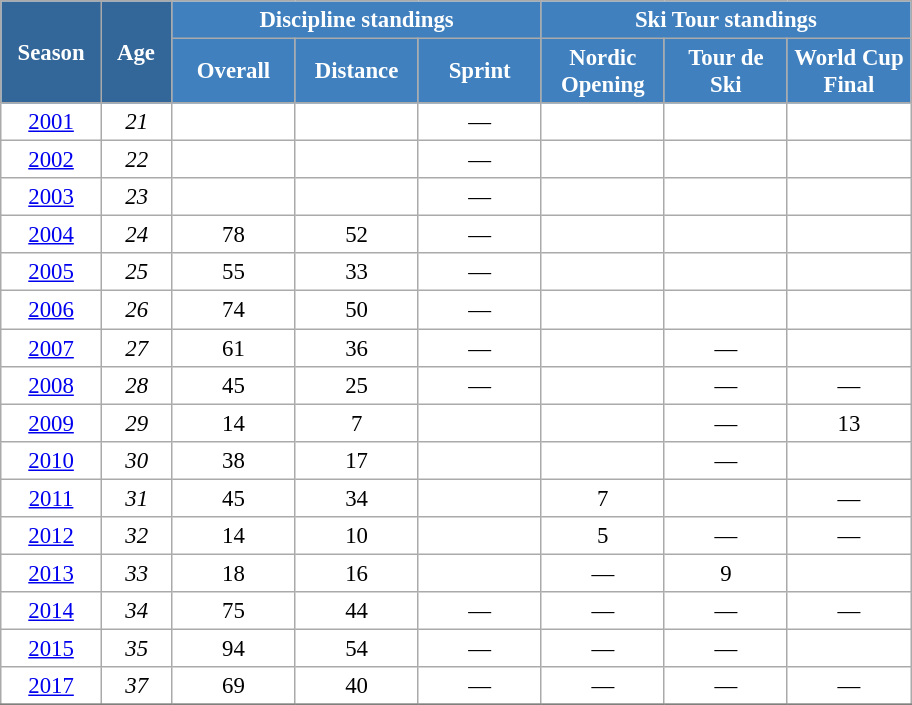<table class="wikitable" style="font-size:95%; text-align:center; border:grey solid 1px; border-collapse:collapse; background:#ffffff;">
<tr>
<th style="background-color:#369; color:white; width:60px;" rowspan="2"> Season </th>
<th style="background-color:#369; color:white; width:40px;" rowspan="2"> Age </th>
<th style="background-color:#4180be; color:white;" colspan="3">Discipline standings</th>
<th style="background-color:#4180be; color:white;" colspan="3">Ski Tour standings</th>
</tr>
<tr>
<th style="background-color:#4180be; color:white; width:75px;">Overall</th>
<th style="background-color:#4180be; color:white; width:75px;">Distance</th>
<th style="background-color:#4180be; color:white; width:75px;">Sprint</th>
<th style="background-color:#4180be; color:white; width:75px;">Nordic<br>Opening</th>
<th style="background-color:#4180be; color:white; width:75px;">Tour de<br>Ski</th>
<th style="background-color:#4180be; color:white; width:75px;">World Cup<br>Final</th>
</tr>
<tr>
<td><a href='#'>2001</a></td>
<td><em>21</em></td>
<td></td>
<td></td>
<td>—</td>
<td></td>
<td></td>
<td></td>
</tr>
<tr>
<td><a href='#'>2002</a></td>
<td><em>22</em></td>
<td></td>
<td></td>
<td>—</td>
<td></td>
<td></td>
<td></td>
</tr>
<tr>
<td><a href='#'>2003</a></td>
<td><em>23</em></td>
<td></td>
<td></td>
<td>—</td>
<td></td>
<td></td>
<td></td>
</tr>
<tr>
<td><a href='#'>2004</a></td>
<td><em>24</em></td>
<td>78</td>
<td>52</td>
<td>—</td>
<td></td>
<td></td>
<td></td>
</tr>
<tr>
<td><a href='#'>2005</a></td>
<td><em>25</em></td>
<td>55</td>
<td>33</td>
<td>—</td>
<td></td>
<td></td>
<td></td>
</tr>
<tr>
<td><a href='#'>2006</a></td>
<td><em>26</em></td>
<td>74</td>
<td>50</td>
<td>—</td>
<td></td>
<td></td>
<td></td>
</tr>
<tr>
<td><a href='#'>2007</a></td>
<td><em>27</em></td>
<td>61</td>
<td>36</td>
<td>—</td>
<td></td>
<td>—</td>
<td></td>
</tr>
<tr>
<td><a href='#'>2008</a></td>
<td><em>28</em></td>
<td>45</td>
<td>25</td>
<td>—</td>
<td></td>
<td>—</td>
<td>—</td>
</tr>
<tr>
<td><a href='#'>2009</a></td>
<td><em>29</em></td>
<td>14</td>
<td>7</td>
<td></td>
<td></td>
<td>—</td>
<td>13</td>
</tr>
<tr>
<td><a href='#'>2010</a></td>
<td><em>30</em></td>
<td>38</td>
<td>17</td>
<td></td>
<td></td>
<td>—</td>
<td></td>
</tr>
<tr>
<td><a href='#'>2011</a></td>
<td><em>31</em></td>
<td>45</td>
<td>34</td>
<td></td>
<td>7</td>
<td></td>
<td>—</td>
</tr>
<tr>
<td><a href='#'>2012</a></td>
<td><em>32</em></td>
<td>14</td>
<td>10</td>
<td></td>
<td>5</td>
<td>—</td>
<td>—</td>
</tr>
<tr>
<td><a href='#'>2013</a></td>
<td><em>33</em></td>
<td>18</td>
<td>16</td>
<td></td>
<td>—</td>
<td>9</td>
<td></td>
</tr>
<tr>
<td><a href='#'>2014</a></td>
<td><em>34</em></td>
<td>75</td>
<td>44</td>
<td>—</td>
<td>—</td>
<td>—</td>
<td>—</td>
</tr>
<tr>
<td><a href='#'>2015</a></td>
<td><em>35</em></td>
<td>94</td>
<td>54</td>
<td>—</td>
<td>—</td>
<td>—</td>
<td></td>
</tr>
<tr>
<td><a href='#'>2017</a></td>
<td><em>37</em></td>
<td>69</td>
<td>40</td>
<td>—</td>
<td>—</td>
<td>—</td>
<td>—</td>
</tr>
<tr>
</tr>
</table>
